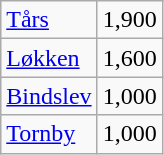<table class="wikitable" style="float:left; margin-right:1em">
<tr>
<td><a href='#'>Tårs</a></td>
<td align="center">1,900</td>
</tr>
<tr>
<td><a href='#'>Løkken</a></td>
<td align="center">1,600</td>
</tr>
<tr>
<td><a href='#'>Bindslev</a></td>
<td align="center">1,000</td>
</tr>
<tr>
<td><a href='#'>Tornby</a></td>
<td align="center">1,000</td>
</tr>
</table>
